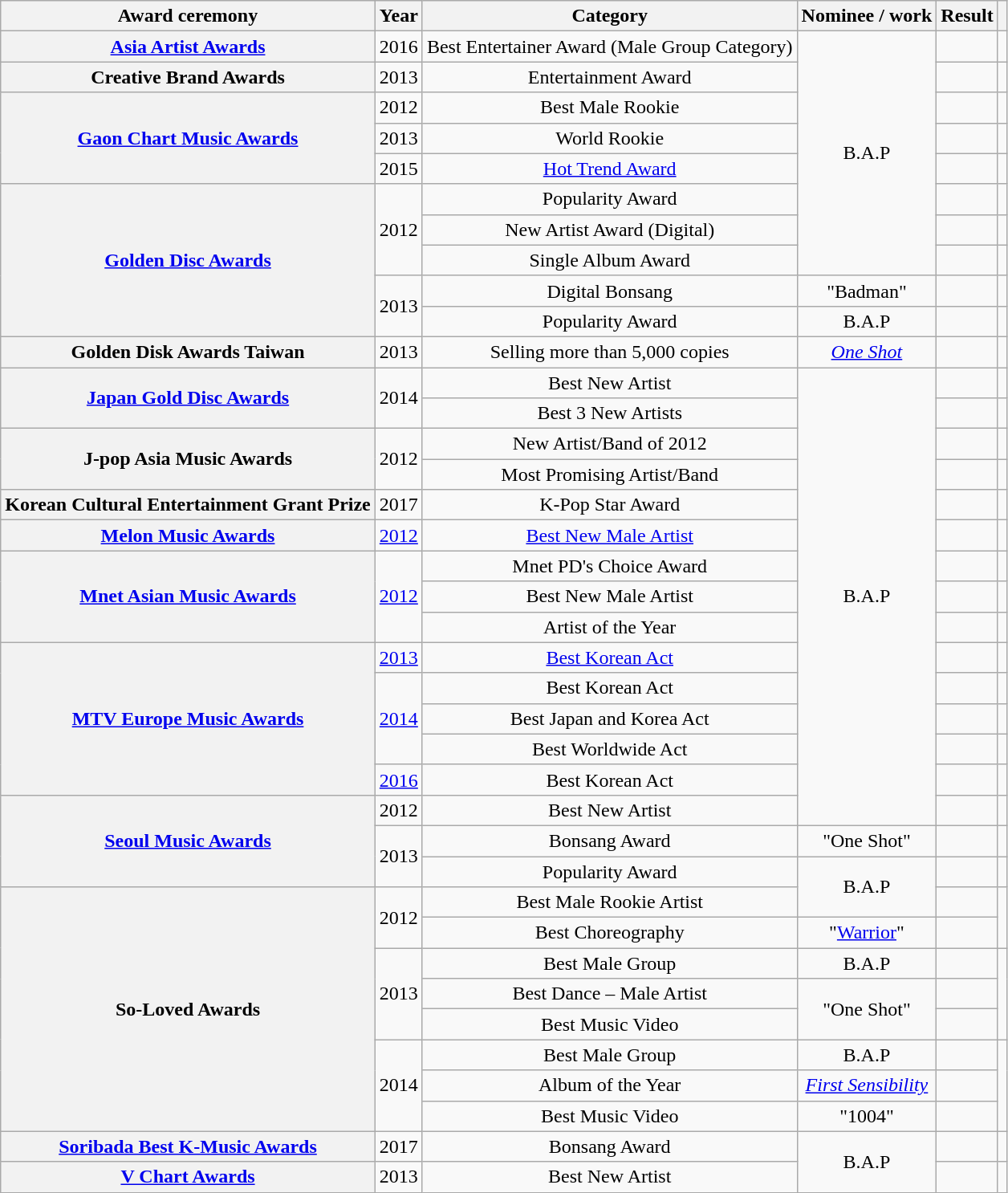<table class="wikitable plainrowheaders sortable" style="text-align:center">
<tr>
<th scope="col">Award ceremony</th>
<th scope="col">Year</th>
<th scope="col">Category</th>
<th scope="col">Nominee / work</th>
<th scope="col">Result</th>
<th scope="col" class="unsortable"></th>
</tr>
<tr>
<th scope="row"><a href='#'>Asia Artist Awards</a></th>
<td>2016</td>
<td>Best Entertainer Award (Male Group Category)</td>
<td rowspan="8">B.A.P</td>
<td></td>
<td></td>
</tr>
<tr>
<th scope="row">Creative Brand Awards</th>
<td>2013</td>
<td>Entertainment Award</td>
<td></td>
<td></td>
</tr>
<tr>
<th scope="row" rowspan="3"><a href='#'>Gaon Chart Music Awards</a></th>
<td>2012</td>
<td>Best Male Rookie</td>
<td></td>
<td></td>
</tr>
<tr>
<td>2013</td>
<td>World Rookie</td>
<td></td>
<td></td>
</tr>
<tr>
<td>2015</td>
<td><a href='#'>Hot Trend Award</a></td>
<td></td>
<td></td>
</tr>
<tr>
<th scope="row" rowspan="5"><a href='#'>Golden Disc Awards</a></th>
<td rowspan="3">2012</td>
<td>Popularity Award</td>
<td></td>
<td></td>
</tr>
<tr>
<td>New Artist Award (Digital)</td>
<td></td>
<td></td>
</tr>
<tr>
<td>Single Album Award</td>
<td></td>
<td></td>
</tr>
<tr>
<td rowspan="2">2013</td>
<td>Digital Bonsang</td>
<td>"Badman"</td>
<td></td>
<td></td>
</tr>
<tr>
<td>Popularity Award</td>
<td>B.A.P</td>
<td></td>
<td></td>
</tr>
<tr>
<th scope="row">Golden Disk Awards Taiwan</th>
<td>2013</td>
<td>Selling more than 5,000 copies</td>
<td><em><a href='#'>One Shot</a></em></td>
<td></td>
<td></td>
</tr>
<tr>
<th scope="row" rowspan="2"><a href='#'>Japan Gold Disc Awards</a></th>
<td rowspan="2">2014</td>
<td>Best New Artist</td>
<td rowspan="15">B.A.P</td>
<td></td>
<td></td>
</tr>
<tr>
<td>Best 3 New Artists</td>
<td></td>
<td></td>
</tr>
<tr>
<th scope="row" rowspan="2">J-pop Asia Music Awards</th>
<td rowspan="2">2012</td>
<td>New Artist/Band of 2012</td>
<td></td>
<td></td>
</tr>
<tr>
<td>Most Promising Artist/Band</td>
<td></td>
<td></td>
</tr>
<tr>
<th scope="row">Korean Cultural Entertainment Grant Prize</th>
<td>2017</td>
<td>K-Pop Star Award</td>
<td></td>
<td></td>
</tr>
<tr>
<th scope="row"><a href='#'>Melon Music Awards</a></th>
<td><a href='#'>2012</a></td>
<td><a href='#'>Best New Male Artist</a></td>
<td></td>
<td></td>
</tr>
<tr>
<th scope="row" rowspan="3"><a href='#'>Mnet Asian Music Awards</a></th>
<td rowspan="3"><a href='#'>2012</a></td>
<td>Mnet PD's Choice Award</td>
<td></td>
<td></td>
</tr>
<tr>
<td>Best New Male Artist</td>
<td></td>
<td></td>
</tr>
<tr>
<td>Artist of the Year</td>
<td></td>
<td></td>
</tr>
<tr>
<th scope="row" rowspan="5"><a href='#'>MTV Europe Music Awards</a></th>
<td><a href='#'>2013</a></td>
<td><a href='#'>Best Korean Act</a></td>
<td></td>
<td></td>
</tr>
<tr>
<td rowspan="3"><a href='#'>2014</a></td>
<td>Best Korean Act</td>
<td></td>
<td></td>
</tr>
<tr>
<td>Best Japan and Korea Act</td>
<td></td>
<td></td>
</tr>
<tr>
<td>Best Worldwide Act</td>
<td></td>
<td></td>
</tr>
<tr>
<td><a href='#'>2016</a></td>
<td>Best Korean Act</td>
<td></td>
<td></td>
</tr>
<tr>
<th scope="row" rowspan="3"><a href='#'>Seoul Music Awards</a></th>
<td>2012</td>
<td>Best New Artist</td>
<td></td>
<td></td>
</tr>
<tr>
<td rowspan="2">2013</td>
<td>Bonsang Award</td>
<td>"One Shot"</td>
<td></td>
<td></td>
</tr>
<tr>
<td>Popularity Award</td>
<td rowspan="2">B.A.P</td>
<td></td>
<td></td>
</tr>
<tr>
<th scope="row" rowspan="8">So-Loved Awards</th>
<td rowspan="2">2012</td>
<td>Best Male Rookie Artist</td>
<td></td>
<td rowspan="2"></td>
</tr>
<tr>
<td>Best Choreography</td>
<td>"<a href='#'>Warrior</a>"</td>
<td></td>
</tr>
<tr>
<td rowspan="3">2013</td>
<td>Best Male Group</td>
<td>B.A.P</td>
<td></td>
<td rowspan="3"></td>
</tr>
<tr>
<td>Best Dance – Male Artist</td>
<td rowspan="2">"One Shot"</td>
<td></td>
</tr>
<tr>
<td>Best Music Video</td>
<td></td>
</tr>
<tr>
<td rowspan="3">2014</td>
<td>Best Male Group</td>
<td>B.A.P</td>
<td></td>
<td rowspan="3"></td>
</tr>
<tr>
<td>Album of the Year</td>
<td><em><a href='#'>First Sensibility</a></em></td>
<td></td>
</tr>
<tr>
<td>Best Music Video</td>
<td>"1004"</td>
<td></td>
</tr>
<tr>
<th scope="row"><a href='#'>Soribada Best K-Music Awards</a></th>
<td>2017</td>
<td>Bonsang Award</td>
<td rowspan="2">B.A.P</td>
<td></td>
<td></td>
</tr>
<tr>
<th scope="row"><a href='#'>V Chart Awards</a></th>
<td>2013</td>
<td>Best New Artist</td>
<td></td>
</tr>
</table>
